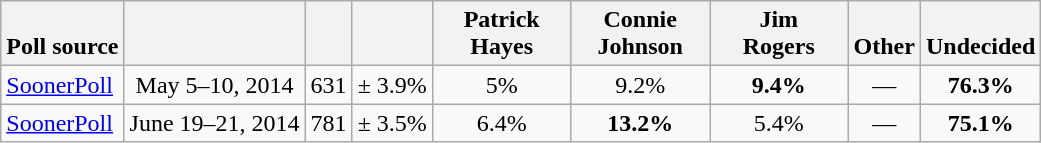<table class="wikitable" style="text-align:center">
<tr valign= bottom>
<th>Poll source</th>
<th></th>
<th></th>
<th></th>
<th style="width:85px;">Patrick<br>Hayes</th>
<th style="width:85px;">Connie<br>Johnson</th>
<th style="width:85px;">Jim<br>Rogers</th>
<th>Other</th>
<th>Undecided</th>
</tr>
<tr>
<td align=left><a href='#'>SoonerPoll</a></td>
<td>May 5–10, 2014</td>
<td>631</td>
<td>± 3.9%</td>
<td>5%</td>
<td>9.2%</td>
<td><strong>9.4%</strong></td>
<td>—</td>
<td><strong>76.3%</strong></td>
</tr>
<tr>
<td align=left><a href='#'>SoonerPoll</a></td>
<td>June 19–21, 2014</td>
<td>781</td>
<td>± 3.5%</td>
<td>6.4%</td>
<td><strong>13.2%</strong></td>
<td>5.4%</td>
<td>—</td>
<td><strong>75.1%</strong></td>
</tr>
</table>
